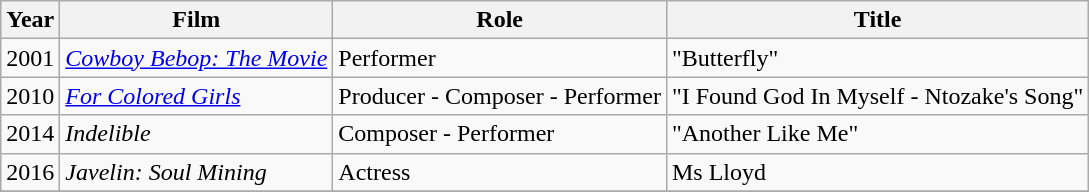<table class="wikitable sortable">
<tr>
<th>Year</th>
<th>Film</th>
<th>Role</th>
<th>Title</th>
</tr>
<tr>
<td>2001</td>
<td><em><a href='#'>Cowboy Bebop: The Movie</a></em></td>
<td>Performer</td>
<td>"Butterfly"</td>
</tr>
<tr>
<td>2010</td>
<td><em><a href='#'>For Colored Girls</a></em></td>
<td>Producer - Composer - Performer</td>
<td>"I Found God In Myself - Ntozake's Song"</td>
</tr>
<tr>
<td>2014</td>
<td><em>Indelible</em></td>
<td>Composer - Performer</td>
<td>"Another Like Me"</td>
</tr>
<tr>
<td>2016</td>
<td><em>Javelin: Soul Mining</em></td>
<td>Actress</td>
<td>Ms Lloyd</td>
</tr>
<tr>
</tr>
</table>
